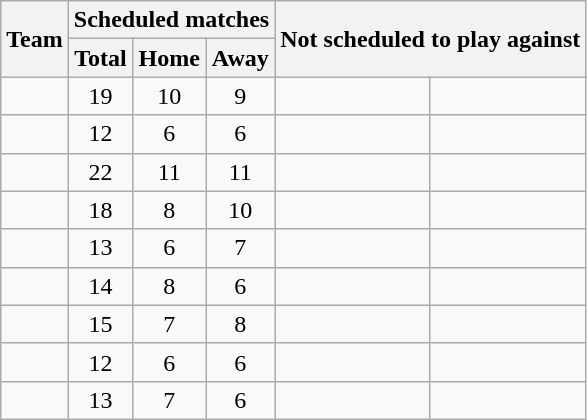<table class="wikitable sortable" style=" margin: 1em 1em 1em 1em; text-align: center">
<tr>
<th rowspan=2>Team</th>
<th colspan=3>Scheduled matches</th>
<th rowspan=2 colspan=2 class=unsortable text_align=left>Not scheduled to play against</th>
</tr>
<tr>
<th>Total</th>
<th>Home</th>
<th>Away</th>
</tr>
<tr>
<td style="text-align: left;"></td>
<td>19</td>
<td>10</td>
<td>9</td>
<td style="text-align: left;"></td>
<td style="text-align: left;"></td>
</tr>
<tr>
<td style="text-align: left;"></td>
<td>12</td>
<td>6</td>
<td>6</td>
<td style="text-align: left;"></td>
<td style="text-align: left;"></td>
</tr>
<tr>
<td style="text-align: left;"></td>
<td>22</td>
<td>11</td>
<td>11</td>
<td style="text-align: left;"></td>
<td style="text-align: left;"></td>
</tr>
<tr>
<td style="text-align: left;"></td>
<td>18</td>
<td>8</td>
<td>10</td>
<td style="text-align: left;"></td>
<td style="text-align: left;"></td>
</tr>
<tr>
<td style="text-align: left;"></td>
<td>13</td>
<td>6</td>
<td>7</td>
<td style="text-align: left;"></td>
<td style="text-align: left;"></td>
</tr>
<tr>
<td style="text-align: left;"></td>
<td>14</td>
<td>8</td>
<td>6</td>
<td style="text-align: left;"></td>
<td style="text-align: left;"></td>
</tr>
<tr>
<td style="text-align: left;"></td>
<td>15</td>
<td>7</td>
<td>8</td>
<td style="text-align: left;"></td>
<td style="text-align: left;"></td>
</tr>
<tr>
<td style="text-align: left;"></td>
<td>12</td>
<td>6</td>
<td>6</td>
<td style="text-align: left;"></td>
<td style="text-align: left;"></td>
</tr>
<tr>
<td style="text-align: left;"></td>
<td>13</td>
<td>7</td>
<td>6</td>
<td style="text-align: left;"></td>
<td style="text-align: left;"></td>
</tr>
</table>
